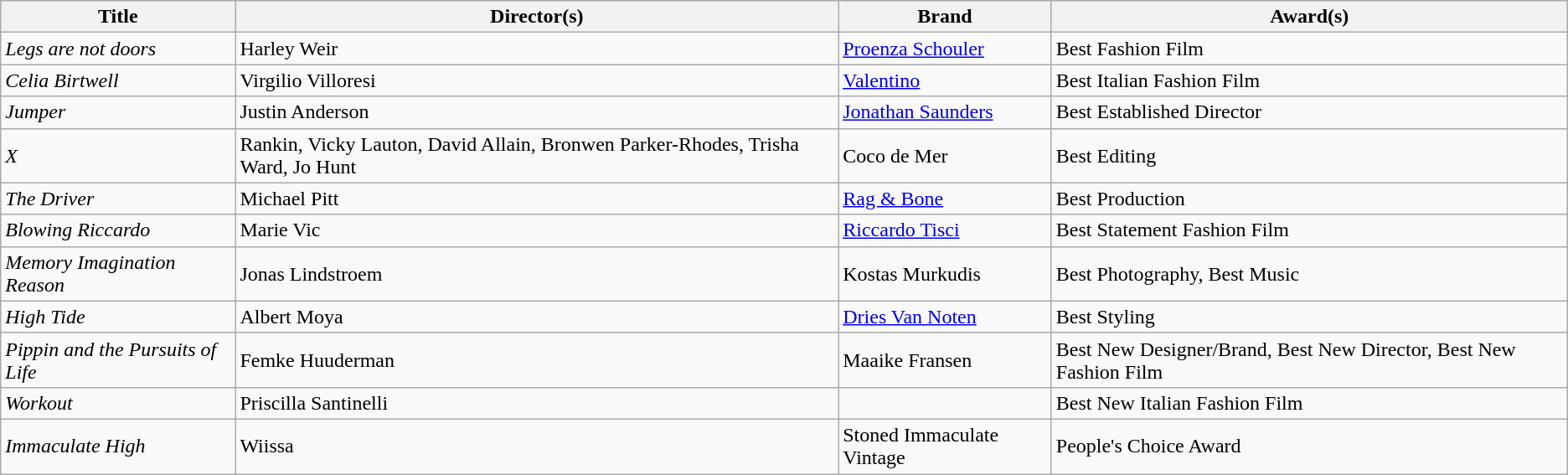<table class="wikitable">
<tr>
<th>Title</th>
<th>Director(s)</th>
<th>Brand</th>
<th>Award(s)</th>
</tr>
<tr>
<td><em>Legs are not doors</em></td>
<td>Harley Weir</td>
<td><a href='#'>Proenza Schouler</a></td>
<td>Best Fashion Film</td>
</tr>
<tr>
<td><em>Celia Birtwell</em></td>
<td>Virgilio Villoresi</td>
<td><a href='#'>Valentino</a></td>
<td>Best Italian Fashion Film</td>
</tr>
<tr>
<td><em>Jumper</em></td>
<td>Justin Anderson</td>
<td><a href='#'>Jonathan Saunders</a></td>
<td>Best Established Director</td>
</tr>
<tr>
<td><em>X</em></td>
<td>Rankin, Vicky Lauton, David Allain, Bronwen Parker-Rhodes, Trisha Ward, Jo Hunt</td>
<td>Coco de Mer</td>
<td>Best Editing</td>
</tr>
<tr>
<td><em>The Driver</em></td>
<td>Michael Pitt</td>
<td><a href='#'>Rag & Bone</a></td>
<td>Best Production</td>
</tr>
<tr>
<td><em>Blowing Riccardo</em></td>
<td>Marie Vic</td>
<td><a href='#'>Riccardo Tisci</a></td>
<td>Best Statement Fashion Film</td>
</tr>
<tr>
<td><em>Memory Imagination Reason</em></td>
<td>Jonas Lindstroem</td>
<td>Kostas Murkudis</td>
<td>Best Photography, Best Music</td>
</tr>
<tr>
<td><em>High Tide</em></td>
<td>Albert Moya</td>
<td><a href='#'>Dries Van Noten</a></td>
<td>Best Styling</td>
</tr>
<tr>
<td><em>Pippin and the Pursuits of Life</em></td>
<td>Femke Huuderman</td>
<td>Maaike Fransen</td>
<td>Best New Designer/Brand, Best New Director, Best New Fashion Film</td>
</tr>
<tr>
<td><em>Workout</em></td>
<td>Priscilla Santinelli</td>
<td></td>
<td>Best New Italian Fashion Film</td>
</tr>
<tr>
<td><em>Immaculate High</em></td>
<td>Wiissa</td>
<td>Stoned Immaculate Vintage</td>
<td>People's Choice Award</td>
</tr>
</table>
